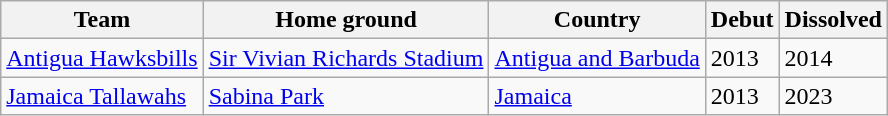<table class="wikitable">
<tr>
<th>Team</th>
<th>Home ground</th>
<th>Country</th>
<th>Debut</th>
<th>Dissolved</th>
</tr>
<tr>
<td><a href='#'>Antigua Hawksbills</a></td>
<td><a href='#'>Sir Vivian Richards Stadium</a></td>
<td><a href='#'>Antigua and Barbuda</a></td>
<td>2013</td>
<td>2014</td>
</tr>
<tr>
<td><a href='#'>Jamaica Tallawahs</a></td>
<td><a href='#'>Sabina Park</a></td>
<td><a href='#'>Jamaica</a></td>
<td>2013</td>
<td>2023</td>
</tr>
</table>
